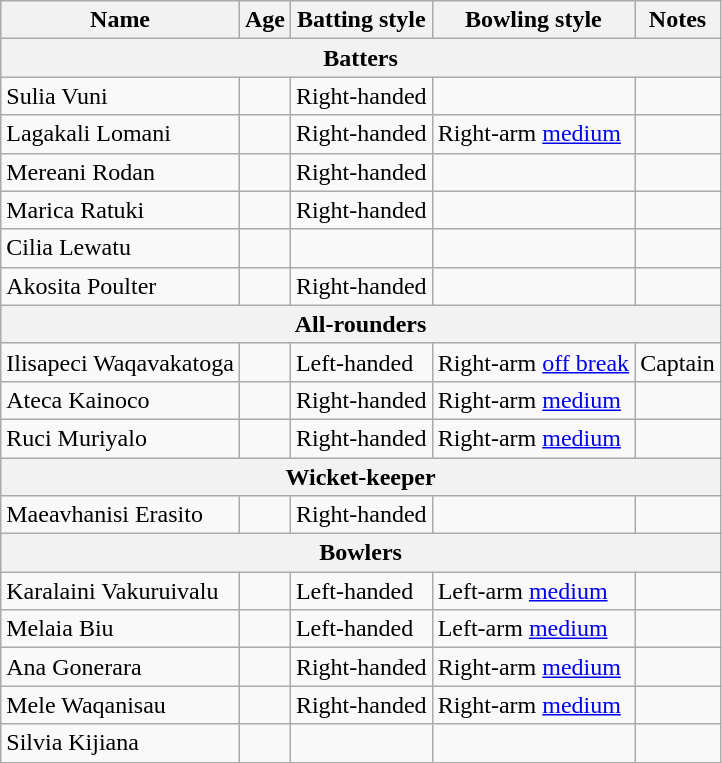<table class="wikitable">
<tr>
<th>Name</th>
<th>Age</th>
<th>Batting style</th>
<th>Bowling style</th>
<th>Notes</th>
</tr>
<tr>
<th colspan="5">Batters</th>
</tr>
<tr>
<td>Sulia Vuni</td>
<td></td>
<td>Right-handed</td>
<td></td>
<td></td>
</tr>
<tr>
<td>Lagakali Lomani</td>
<td></td>
<td>Right-handed</td>
<td>Right-arm <a href='#'>medium</a></td>
<td></td>
</tr>
<tr>
<td>Mereani Rodan</td>
<td></td>
<td>Right-handed</td>
<td></td>
<td></td>
</tr>
<tr>
<td>Marica Ratuki</td>
<td></td>
<td>Right-handed</td>
<td></td>
<td></td>
</tr>
<tr>
<td>Cilia Lewatu</td>
<td></td>
<td></td>
<td></td>
<td></td>
</tr>
<tr>
<td>Akosita Poulter</td>
<td></td>
<td>Right-handed</td>
<td></td>
<td></td>
</tr>
<tr>
<th colspan="5">All-rounders</th>
</tr>
<tr>
<td>Ilisapeci Waqavakatoga</td>
<td></td>
<td>Left-handed</td>
<td>Right-arm <a href='#'>off break</a></td>
<td>Captain</td>
</tr>
<tr>
<td>Ateca Kainoco</td>
<td></td>
<td>Right-handed</td>
<td>Right-arm <a href='#'>medium</a></td>
<td></td>
</tr>
<tr>
<td>Ruci Muriyalo</td>
<td></td>
<td>Right-handed</td>
<td>Right-arm <a href='#'>medium</a></td>
<td></td>
</tr>
<tr>
<th colspan="5">Wicket-keeper</th>
</tr>
<tr>
<td>Maeavhanisi Erasito</td>
<td></td>
<td>Right-handed</td>
<td></td>
<td></td>
</tr>
<tr>
<th colspan="5">Bowlers</th>
</tr>
<tr>
<td>Karalaini Vakuruivalu</td>
<td></td>
<td>Left-handed</td>
<td>Left-arm <a href='#'>medium</a></td>
<td></td>
</tr>
<tr>
<td>Melaia Biu</td>
<td></td>
<td>Left-handed</td>
<td>Left-arm <a href='#'>medium</a></td>
<td></td>
</tr>
<tr>
<td>Ana Gonerara</td>
<td></td>
<td>Right-handed</td>
<td>Right-arm <a href='#'>medium</a></td>
<td></td>
</tr>
<tr>
<td>Mele Waqanisau</td>
<td></td>
<td>Right-handed</td>
<td>Right-arm <a href='#'>medium</a></td>
<td></td>
</tr>
<tr>
<td>Silvia Kijiana</td>
<td></td>
<td></td>
<td></td>
<td></td>
</tr>
</table>
